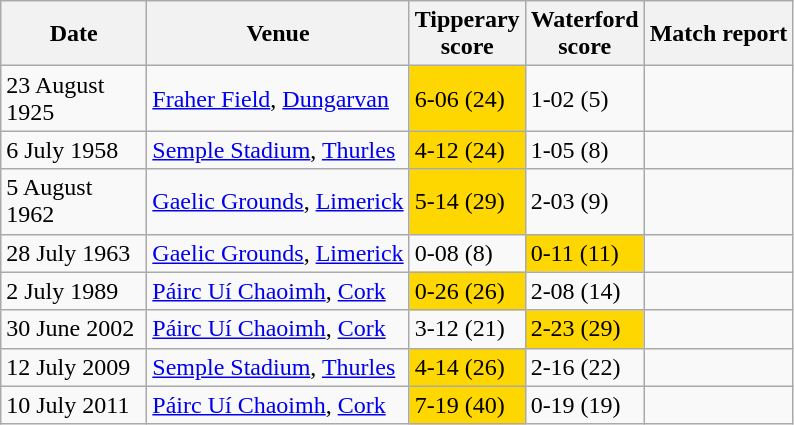<table class="wikitable">
<tr>
<th width=90 style="text-align: center;">Date</th>
<th>Venue</th>
<th>Tipperary <br> score</th>
<th>Waterford <br> score</th>
<th>Match report</th>
</tr>
<tr>
<td>23 August 1925</td>
<td><a href='#'>Fraher Field</a>, <a href='#'>Dungarvan</a></td>
<td style="background-color:#FFD700">6-06 (24)</td>
<td>1-02 (5)</td>
<td></td>
</tr>
<tr>
<td>6 July 1958</td>
<td><a href='#'>Semple Stadium</a>, <a href='#'>Thurles</a></td>
<td style="background-color:#FFD700">4-12 (24)</td>
<td>1-05 (8)</td>
<td></td>
</tr>
<tr>
<td>5 August 1962</td>
<td><a href='#'>Gaelic Grounds</a>, <a href='#'>Limerick</a></td>
<td style="background-color:#FFD700">5-14 (29)</td>
<td>2-03 (9)</td>
<td></td>
</tr>
<tr>
<td>28 July 1963</td>
<td><a href='#'>Gaelic Grounds</a>, <a href='#'>Limerick</a></td>
<td>0-08 (8)</td>
<td style="background-color:#FFD700">0-11 (11)</td>
<td></td>
</tr>
<tr>
<td>2 July 1989</td>
<td><a href='#'>Páirc Uí Chaoimh</a>, <a href='#'>Cork</a></td>
<td style="background-color:#FFD700">0-26 (26)</td>
<td>2-08 (14)</td>
<td></td>
</tr>
<tr>
<td>30 June 2002</td>
<td><a href='#'>Páirc Uí Chaoimh</a>, <a href='#'>Cork</a></td>
<td>3-12 (21)</td>
<td style="background-color:#FFD700">2-23 (29)</td>
<td></td>
</tr>
<tr>
<td>12 July 2009</td>
<td><a href='#'>Semple Stadium</a>, <a href='#'>Thurles</a></td>
<td style="background-color:#FFD700">4-14 (26)</td>
<td>2-16 (22)</td>
<td></td>
</tr>
<tr>
<td>10 July 2011</td>
<td><a href='#'>Páirc Uí Chaoimh</a>, <a href='#'>Cork</a></td>
<td style="background-color:#FFD700">7-19 (40)</td>
<td>0-19 (19)</td>
<td></td>
</tr>
</table>
